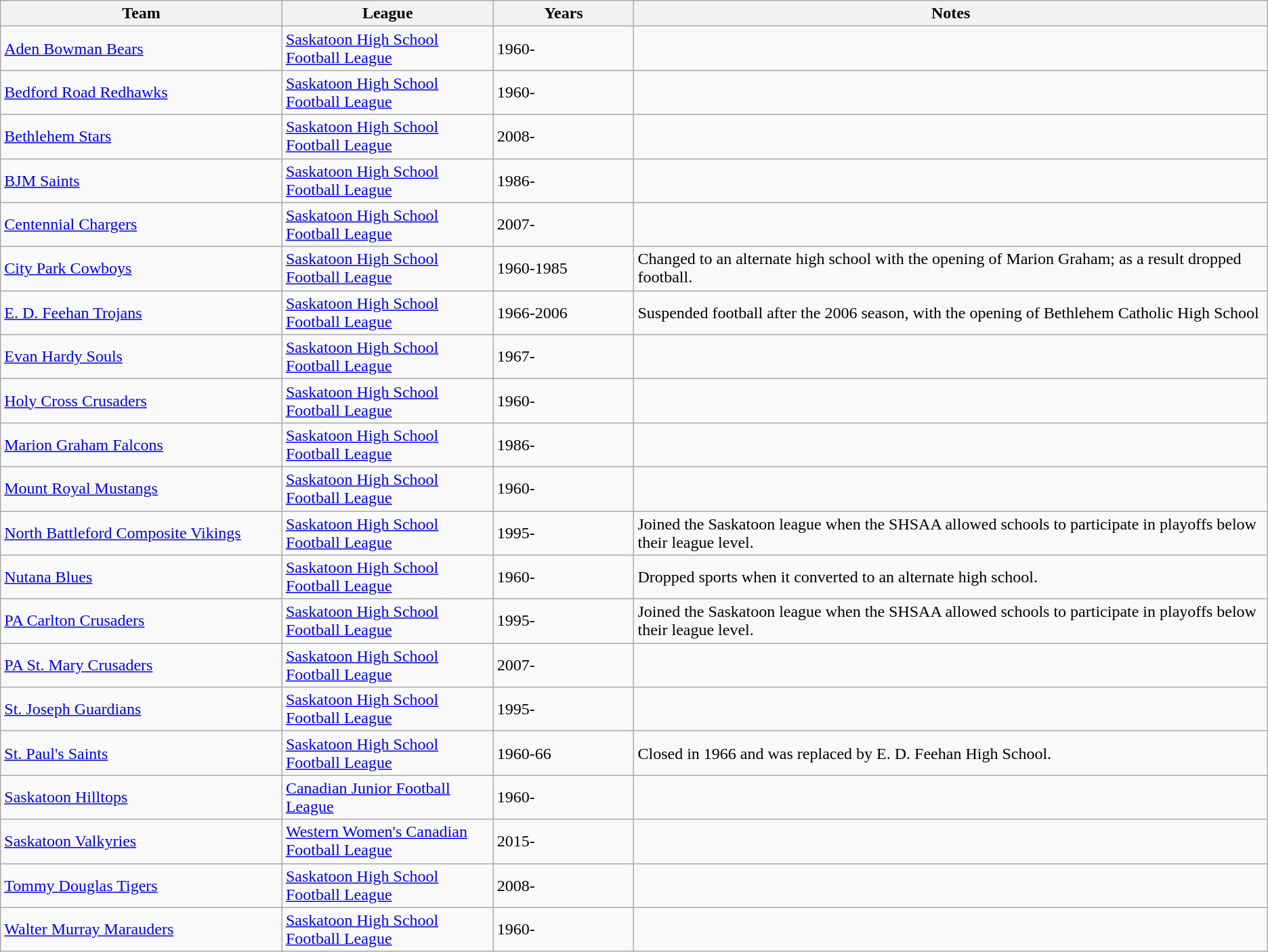<table class="wikitable">
<tr>
<th bgcolor="#DDDDFF" width="20%">Team</th>
<th bgcolor="#DDDDFF" width="15%">League</th>
<th bgcolor="#DDDDFF" width="10%">Years</th>
<th bgcolor="#DDDDFF" width="45%">Notes</th>
</tr>
<tr>
<td><a href='#'>Aden Bowman Bears</a></td>
<td><a href='#'>Saskatoon High School Football League</a></td>
<td>1960-</td>
<td></td>
</tr>
<tr>
<td><a href='#'>Bedford Road Redhawks</a></td>
<td><a href='#'>Saskatoon High School Football League</a></td>
<td>1960-</td>
<td></td>
</tr>
<tr>
<td><a href='#'>Bethlehem Stars</a></td>
<td><a href='#'>Saskatoon High School Football League</a></td>
<td>2008-</td>
<td></td>
</tr>
<tr>
<td><a href='#'>BJM Saints</a></td>
<td><a href='#'>Saskatoon High School Football League</a></td>
<td>1986-</td>
<td></td>
</tr>
<tr>
<td><a href='#'>Centennial Chargers</a></td>
<td><a href='#'>Saskatoon High School Football League</a></td>
<td>2007-</td>
<td></td>
</tr>
<tr>
<td><a href='#'>City Park Cowboys</a></td>
<td><a href='#'>Saskatoon High School Football League</a></td>
<td>1960-1985</td>
<td>Changed to an alternate high school with the opening of Marion Graham; as a result dropped football.</td>
</tr>
<tr>
<td><a href='#'>E. D. Feehan Trojans</a></td>
<td><a href='#'>Saskatoon High School Football League</a></td>
<td>1966-2006</td>
<td>Suspended football after the 2006 season, with the opening of Bethlehem Catholic High School</td>
</tr>
<tr>
<td><a href='#'>Evan Hardy Souls</a></td>
<td><a href='#'>Saskatoon High School Football League</a></td>
<td>1967-</td>
<td></td>
</tr>
<tr>
<td><a href='#'>Holy Cross Crusaders</a></td>
<td><a href='#'>Saskatoon High School Football League</a></td>
<td>1960-</td>
<td></td>
</tr>
<tr>
<td><a href='#'>Marion Graham Falcons</a></td>
<td><a href='#'>Saskatoon High School Football League</a></td>
<td>1986-</td>
<td></td>
</tr>
<tr>
<td><a href='#'>Mount Royal Mustangs</a></td>
<td><a href='#'>Saskatoon High School Football League</a></td>
<td>1960-</td>
<td></td>
</tr>
<tr>
<td><a href='#'>North Battleford Composite Vikings</a></td>
<td><a href='#'>Saskatoon High School Football League</a></td>
<td>1995-</td>
<td>Joined the Saskatoon league when the SHSAA allowed schools to participate in playoffs below their league level.</td>
</tr>
<tr>
<td><a href='#'>Nutana Blues</a></td>
<td><a href='#'>Saskatoon High School Football League</a></td>
<td>1960-</td>
<td>Dropped sports when it converted to an alternate high school.</td>
</tr>
<tr>
<td><a href='#'>PA Carlton Crusaders</a></td>
<td><a href='#'>Saskatoon High School Football League</a></td>
<td>1995-</td>
<td>Joined the Saskatoon league when the SHSAA allowed schools to participate in playoffs below their league level.</td>
</tr>
<tr>
<td><a href='#'>PA St. Mary Crusaders</a></td>
<td><a href='#'>Saskatoon High School Football League</a></td>
<td>2007-</td>
<td></td>
</tr>
<tr>
<td><a href='#'>St. Joseph Guardians</a></td>
<td><a href='#'>Saskatoon High School Football League</a></td>
<td>1995-</td>
<td></td>
</tr>
<tr>
<td><a href='#'>St. Paul's Saints</a></td>
<td><a href='#'>Saskatoon High School Football League</a></td>
<td>1960-66</td>
<td>Closed in 1966 and was replaced by E. D. Feehan High School.</td>
</tr>
<tr>
<td><a href='#'>Saskatoon Hilltops</a></td>
<td><a href='#'>Canadian Junior Football League</a></td>
<td>1960-</td>
<td></td>
</tr>
<tr>
<td><a href='#'>Saskatoon Valkyries</a></td>
<td><a href='#'>Western Women's Canadian Football League</a></td>
<td>2015-</td>
<td></td>
</tr>
<tr>
<td><a href='#'>Tommy Douglas Tigers</a></td>
<td><a href='#'>Saskatoon High School Football League</a></td>
<td>2008-</td>
<td></td>
</tr>
<tr>
<td><a href='#'>Walter Murray Marauders</a></td>
<td><a href='#'>Saskatoon High School Football League</a></td>
<td>1960-</td>
<td></td>
</tr>
</table>
